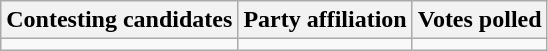<table class="wikitable sortable">
<tr>
<th>Contesting candidates</th>
<th>Party affiliation</th>
<th>Votes polled</th>
</tr>
<tr>
<td></td>
<td></td>
<td></td>
</tr>
</table>
